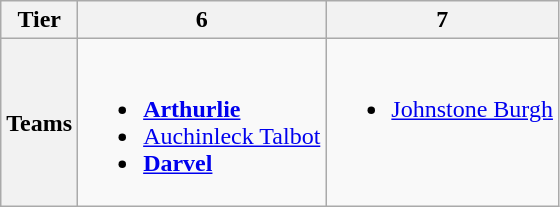<table class="wikitable" style="text-align:left">
<tr>
<th>Tier</th>
<th>6</th>
<th>7</th>
</tr>
<tr>
<th>Teams</th>
<td valign="top"><br><ul><li><strong><a href='#'>Arthurlie</a></strong></li><li><a href='#'>Auchinleck Talbot</a></li><li><strong><a href='#'>Darvel</a></strong></li></ul></td>
<td valign="top"><br><ul><li><a href='#'>Johnstone Burgh</a></li></ul></td>
</tr>
</table>
